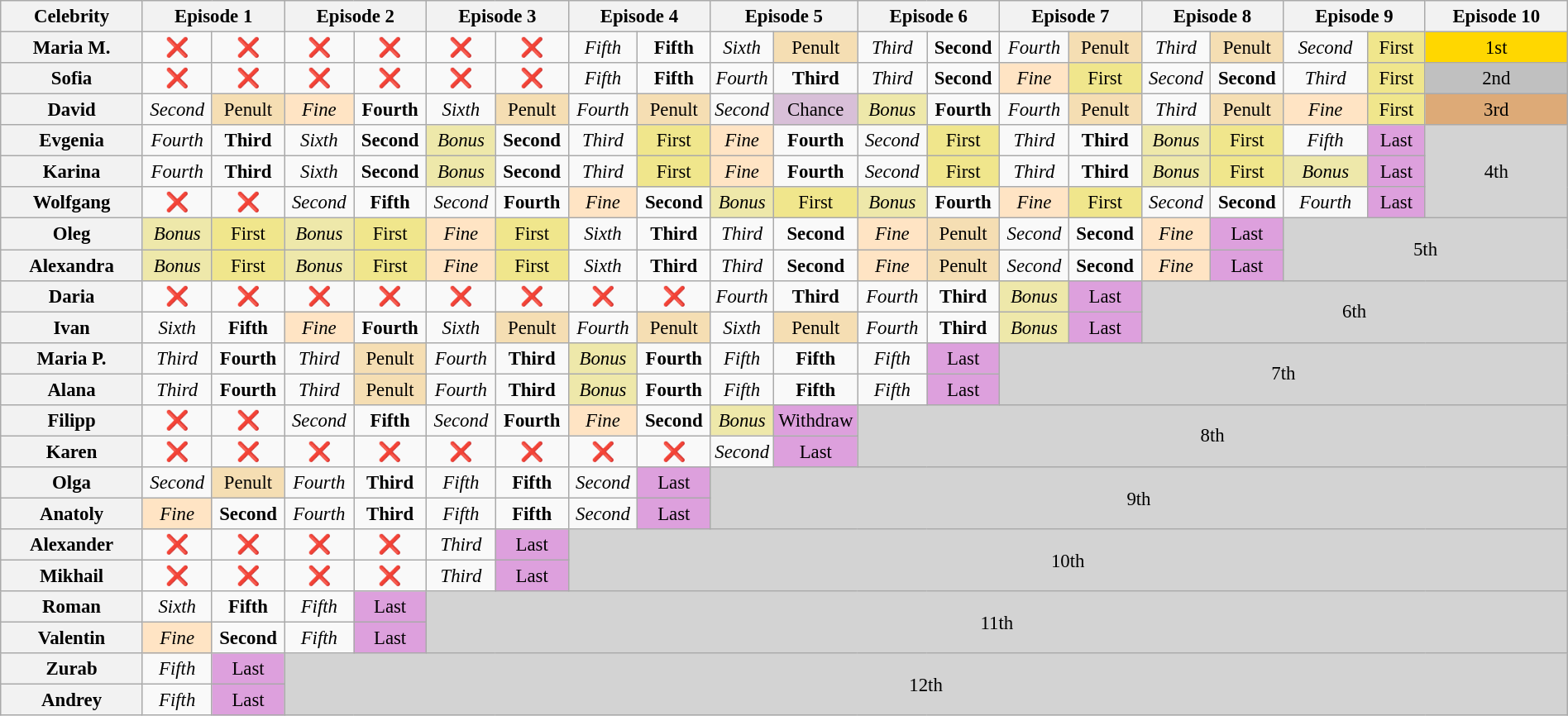<table class="wikitable" style="text-align:center; font-size:95%; width:100%;">
<tr>
<th style="width:9%">Celebrity</th>
<th style="width:9%" colspan=2>Episode 1</th>
<th style="width:9%" colspan=2>Episode 2</th>
<th style="width:9%" colspan=2>Episode 3</th>
<th style="width:9%" colspan=2>Episode 4</th>
<th style="width:9%" colspan=2>Episode 5</th>
<th style="width:9%" colspan=2>Episode 6</th>
<th style="width:9%" colspan=2>Episode 7</th>
<th style="width:9%" colspan=2>Episode 8</th>
<th style="width:9%" colspan=2>Episode 9</th>
<th style="width:9%">Episode 10</th>
</tr>
<tr>
<th>Maria M.</th>
<td>❌</td>
<td>❌</td>
<td>❌</td>
<td>❌</td>
<td>❌</td>
<td>❌</td>
<td><em>Fifth</em></td>
<td><strong>Fifth</strong></td>
<td><em>Sixth</em></td>
<td style="background:#F5DEB3">Penult</td>
<td><em>Third</em></td>
<td><strong>Second</strong></td>
<td><em>Fourth</em></td>
<td style="background:#F5DEB3">Penult</td>
<td><em>Third</em></td>
<td style="background:#F5DEB3">Penult</td>
<td><em>Second</em></td>
<td style="background:#F0E68C">First</td>
<td style="background:gold">1st</td>
</tr>
<tr>
<th>Sofia</th>
<td>❌</td>
<td>❌</td>
<td>❌</td>
<td>❌</td>
<td>❌</td>
<td>❌</td>
<td><em>Fifth</em></td>
<td><strong>Fifth</strong></td>
<td><em>Fourth</em></td>
<td><strong>Third</strong></td>
<td><em>Third</em></td>
<td><strong>Second</strong></td>
<td style="background:#FFE4C4"><em>Fine</em></td>
<td style="background:#F0E68C">First</td>
<td><em>Second</em></td>
<td><strong>Second</strong></td>
<td><em>Third</em></td>
<td style="background:#F0E68C">First</td>
<td style="background:silver">2nd</td>
</tr>
<tr>
<th>David</th>
<td><em>Second</em></td>
<td style="background:#F5DEB3">Penult</td>
<td style="background:#FFE4C4"><em>Fine</em></td>
<td><strong>Fourth</strong></td>
<td><em>Sixth</em></td>
<td style="background:#F5DEB3">Penult</td>
<td><em>Fourth</em></td>
<td style="background:#F5DEB3">Penult</td>
<td><em>Second</em></td>
<td style="background:#D8BFD8">Chance</td>
<td style="background:#EEE8AA"><em>Bonus</em></td>
<td><strong>Fourth</strong></td>
<td><em>Fourth</em></td>
<td style="background:#F5DEB3">Penult</td>
<td><em>Third</em></td>
<td style="background:#F5DEB3">Penult</td>
<td style="background:#FFE4C4"><em>Fine</em></td>
<td style="background:#F0E68C">First</td>
<td style="background:#da7">3rd</td>
</tr>
<tr>
<th>Evgenia</th>
<td><em>Fourth</em></td>
<td><strong>Third</strong></td>
<td><em>Sixth</em></td>
<td><strong>Second</strong></td>
<td style="background:#EEE8AA"><em>Bonus</em></td>
<td><strong>Second</strong></td>
<td><em>Third</em></td>
<td style="background:#F0E68C">First</td>
<td style="background:#FFE4C4"><em>Fine</em></td>
<td><strong>Fourth</strong></td>
<td><em>Second</em></td>
<td style="background:#F0E68C">First</td>
<td><em>Third</em></td>
<td><strong>Third</strong></td>
<td style="background:#EEE8AA"><em>Bonus</em></td>
<td style="background:#F0E68C">First</td>
<td><em>Fifth</em></td>
<td style="background:#DDA0DD">Last</td>
<td style="background:lightgrey" colspan=2 rowspan=3>4th</td>
</tr>
<tr>
<th>Karina</th>
<td><em>Fourth</em></td>
<td><strong>Third</strong></td>
<td><em>Sixth</em></td>
<td><strong>Second</strong></td>
<td style="background:#EEE8AA"><em>Bonus</em></td>
<td><strong>Second</strong></td>
<td><em>Third</em></td>
<td style="background:#F0E68C">First</td>
<td style="background:#FFE4C4"><em>Fine</em></td>
<td><strong>Fourth</strong></td>
<td><em>Second</em></td>
<td style="background:#F0E68C">First</td>
<td><em>Third</em></td>
<td><strong>Third</strong></td>
<td style="background:#EEE8AA"><em>Bonus</em></td>
<td style="background:#F0E68C">First</td>
<td style="background:#EEE8AA"><em>Bonus</em></td>
<td style="background:#DDA0DD">Last</td>
</tr>
<tr>
<th>Wolfgang</th>
<td>❌</td>
<td>❌</td>
<td><em>Second</em></td>
<td><strong>Fifth</strong></td>
<td><em>Second</em></td>
<td><strong>Fourth</strong></td>
<td style="background:#FFE4C4"><em>Fine</em></td>
<td><strong>Second</strong></td>
<td style="background:#EEE8AA"><em>Bonus</em></td>
<td style="background:#F0E68C">First</td>
<td style="background:#EEE8AA"><em>Bonus</em></td>
<td><strong>Fourth</strong></td>
<td style="background:#FFE4C4"><em>Fine</em></td>
<td style="background:#F0E68C">First</td>
<td><em>Second</em></td>
<td><strong>Second</strong></td>
<td><em>Fourth</em></td>
<td style="background:#DDA0DD">Last</td>
</tr>
<tr>
<th>Oleg</th>
<td style="background:#EEE8AA"><em>Bonus</em></td>
<td style="background:#F0E68C">First</td>
<td style="background:#EEE8AA"><em>Bonus</em></td>
<td style="background:#F0E68C">First</td>
<td style="background:#FFE4C4"><em>Fine</em></td>
<td style="background:#F0E68C">First</td>
<td><em>Sixth</em></td>
<td><strong>Third</strong></td>
<td><em>Third</em></td>
<td><strong>Second</strong></td>
<td style="background:#FFE4C4"><em>Fine</em></td>
<td style="background:#F5DEB3">Penult</td>
<td><em>Second</em></td>
<td><strong>Second</strong></td>
<td style="background:#FFE4C4"><em>Fine</em></td>
<td style="background:#DDA0DD">Last</td>
<td style="background:lightgrey" colspan=4 rowspan=2>5th</td>
</tr>
<tr>
<th>Alexandra</th>
<td style="background:#EEE8AA"><em>Bonus</em></td>
<td style="background:#F0E68C">First</td>
<td style="background:#EEE8AA"><em>Bonus</em></td>
<td style="background:#F0E68C">First</td>
<td style="background:#FFE4C4"><em>Fine</em></td>
<td style="background:#F0E68C">First</td>
<td><em>Sixth</em></td>
<td><strong>Third</strong></td>
<td><em>Third</em></td>
<td><strong>Second</strong></td>
<td style="background:#FFE4C4"><em>Fine</em></td>
<td style="background:#F5DEB3">Penult</td>
<td><em>Second</em></td>
<td><strong>Second</strong></td>
<td style="background:#FFE4C4"><em>Fine</em></td>
<td style="background:#DDA0DD">Last</td>
</tr>
<tr>
<th>Daria</th>
<td>❌</td>
<td>❌</td>
<td>❌</td>
<td>❌</td>
<td>❌</td>
<td>❌</td>
<td>❌</td>
<td>❌</td>
<td><em>Fourth</em></td>
<td><strong>Third</strong></td>
<td><em>Fourth</em></td>
<td><strong>Third</strong></td>
<td style="background:#EEE8AA"><em>Bonus</em></td>
<td style="background:#DDA0DD">Last</td>
<td style="background:lightgrey" colspan=6 rowspan=2>6th</td>
</tr>
<tr>
<th>Ivan</th>
<td><em>Sixth</em></td>
<td><strong>Fifth</strong></td>
<td style="background:#FFE4C4"><em>Fine</em></td>
<td><strong>Fourth</strong></td>
<td><em>Sixth</em></td>
<td style="background:#F5DEB3">Penult</td>
<td><em>Fourth</em></td>
<td style="background:#F5DEB3">Penult</td>
<td><em>Sixth</em></td>
<td style="background:#F5DEB3">Penult</td>
<td><em>Fourth</em></td>
<td><strong>Third</strong></td>
<td style="background:#EEE8AA"><em>Bonus</em></td>
<td style="background:#DDA0DD">Last</td>
</tr>
<tr>
<th>Maria P.</th>
<td><em>Third</em></td>
<td><strong>Fourth</strong></td>
<td><em>Third</em></td>
<td style="background:#F5DEB3">Penult</td>
<td><em>Fourth</em></td>
<td><strong>Third</strong></td>
<td style="background:#EEE8AA"><em>Bonus</em></td>
<td><strong>Fourth</strong></td>
<td><em>Fifth</em></td>
<td><strong>Fifth</strong></td>
<td><em>Fifth</em></td>
<td style="background:#DDA0DD">Last</td>
<td style="background:lightgrey" colspan=8 rowspan=2>7th</td>
</tr>
<tr>
<th>Alana</th>
<td><em>Third</em></td>
<td><strong>Fourth</strong></td>
<td><em>Third</em></td>
<td style="background:#F5DEB3">Penult</td>
<td><em>Fourth</em></td>
<td><strong>Third</strong></td>
<td style="background:#EEE8AA"><em>Bonus</em></td>
<td><strong>Fourth</strong></td>
<td><em>Fifth</em></td>
<td><strong>Fifth</strong></td>
<td><em>Fifth</em></td>
<td style="background:#DDA0DD">Last</td>
</tr>
<tr>
<th>Filipp</th>
<td>❌</td>
<td>❌</td>
<td><em>Second</em></td>
<td><strong>Fifth</strong></td>
<td><em>Second</em></td>
<td><strong>Fourth</strong></td>
<td style="background:#FFE4C4"><em>Fine</em></td>
<td><strong>Second</strong></td>
<td style="background:#EEE8AA"><em>Bonus</em></td>
<td style="background:#DDA0DD">Withdraw</td>
<td style="background:lightgrey" colspan=10 rowspan=2>8th</td>
</tr>
<tr>
<th>Karen</th>
<td>❌</td>
<td>❌</td>
<td>❌</td>
<td>❌</td>
<td>❌</td>
<td>❌</td>
<td>❌</td>
<td>❌</td>
<td><em>Second</em></td>
<td style="background:#DDA0DD">Last</td>
</tr>
<tr>
<th>Olga</th>
<td><em>Second</em></td>
<td style="background:#F5DEB3">Penult</td>
<td><em>Fourth</em></td>
<td><strong>Third</strong></td>
<td><em>Fifth</em></td>
<td><strong>Fifth</strong></td>
<td><em>Second</em></td>
<td style="background:#DDA0DD">Last</td>
<td style="background:lightgrey" colspan=12 rowspan=2>9th</td>
</tr>
<tr>
<th>Anatoly</th>
<td style="background:#FFE4C4"><em>Fine</em></td>
<td><strong>Second</strong></td>
<td><em>Fourth</em></td>
<td><strong>Third</strong></td>
<td><em>Fifth</em></td>
<td><strong>Fifth</strong></td>
<td><em>Second</em></td>
<td style="background:#DDA0DD">Last</td>
</tr>
<tr>
<th>Alexander</th>
<td>❌</td>
<td>❌</td>
<td>❌</td>
<td>❌</td>
<td><em>Third</em></td>
<td style="background:#DDA0DD">Last</td>
<td style="background:lightgrey" colspan=14 rowspan=2>10th</td>
</tr>
<tr>
<th>Mikhail</th>
<td>❌</td>
<td>❌</td>
<td>❌</td>
<td>❌</td>
<td><em>Third</em></td>
<td style="background:#DDA0DD">Last</td>
</tr>
<tr>
<th>Roman</th>
<td><em>Sixth</em></td>
<td><strong>Fifth</strong></td>
<td><em>Fifth</em></td>
<td style="background:#DDA0DD">Last</td>
<td style="background:lightgrey" colspan=16 rowspan=2>11th</td>
</tr>
<tr>
<th>Valentin</th>
<td style="background:#FFE4C4"><em>Fine</em></td>
<td><strong>Second</strong></td>
<td><em>Fifth</em></td>
<td style="background:#DDA0DD">Last</td>
</tr>
<tr>
<th>Zurab</th>
<td><em>Fifth</em></td>
<td style="background:#DDA0DD">Last</td>
<td style="background:lightgrey" colspan=18 rowspan=2>12th</td>
</tr>
<tr>
<th>Andrey</th>
<td><em>Fifth</em></td>
<td style="background:#DDA0DD">Last</td>
</tr>
</table>
